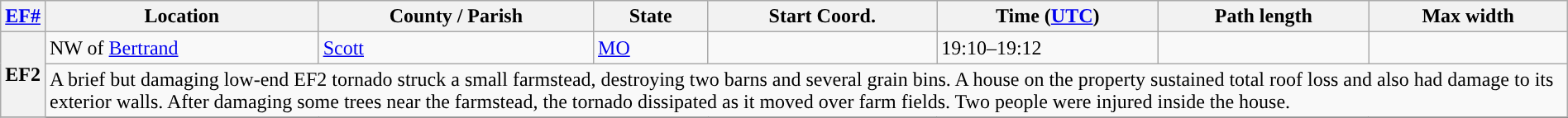<table class="wikitable sortable" style="width:100%;">
<tr>
<th scope="col" width="2%" align="center"><a href='#'>EF#</a></th>
<th scope="col" align="center" class="unsortable">Location</th>
<th scope="col" align="center" class="unsortable">County / Parish</th>
<th scope="col" align="center">State</th>
<th scope="col" align="center">Start Coord.</th>
<th scope="col" align="center">Time (<a href='#'>UTC</a>)</th>
<th scope="col" align="center">Path length</th>
<th scope="col" align="center">Max width</th>
</tr>
<tr>
<th scope="row" rowspan="2" style="background-color:#">EF2</th>
<td>NW of <a href='#'>Bertrand</a></td>
<td><a href='#'>Scott</a></td>
<td><a href='#'>MO</a></td>
<td></td>
<td>19:10–19:12</td>
<td></td>
<td></td>
</tr>
<tr class="expand-child">
<td colspan="8" style=" border-bottom: 1px solid black;">A brief but damaging low-end EF2 tornado struck a small farmstead, destroying two barns and several grain bins. A house on the property sustained total roof loss and also had damage to its exterior walls. After damaging some trees near the farmstead, the tornado dissipated as it moved over farm fields. Two people were injured inside the house.</td>
</tr>
<tr>
</tr>
</table>
